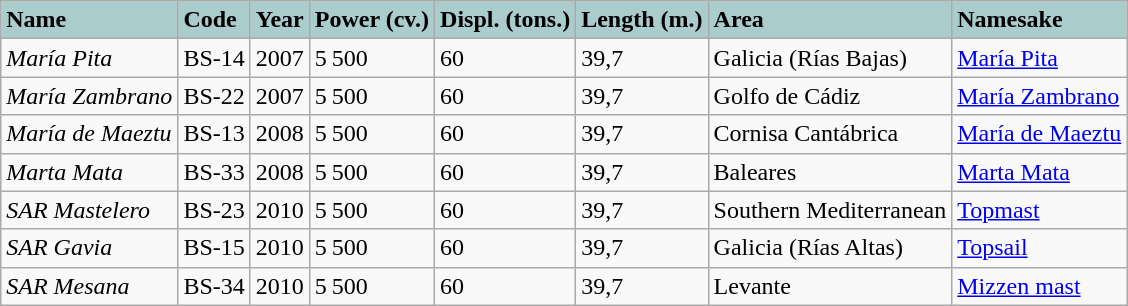<table class="wikitable">
<tr>
<th style="text-align: left; background: #aacccc;">Name</th>
<th style="text-align: left; background: #aacccc;">Code</th>
<th style="text-align: left; background: #aacccc;">Year</th>
<th style="text-align: left; background: #aacccc;">Power (cv.)</th>
<th style="text-align: left; background: #aacccc;">Displ. (tons.)</th>
<th style="text-align: left; background: #aacccc;">Length (m.)</th>
<th style="text-align: left; background: #aacccc;">Area</th>
<th style="text-align: left; background: #aacccc;">Namesake</th>
</tr>
<tr ---->
<td><em>María Pita</em></td>
<td>BS-14</td>
<td>2007</td>
<td>5 500</td>
<td>60</td>
<td>39,7</td>
<td>Galicia (Rías Bajas)</td>
<td><a href='#'>María Pita</a></td>
</tr>
<tr ---->
<td><em>María Zambrano</em></td>
<td>BS-22</td>
<td>2007</td>
<td>5 500</td>
<td>60</td>
<td>39,7</td>
<td>Golfo de Cádiz</td>
<td><a href='#'>María Zambrano</a></td>
</tr>
<tr ---->
<td><em>María de Maeztu</em></td>
<td>BS-13</td>
<td>2008</td>
<td>5 500</td>
<td>60</td>
<td>39,7</td>
<td>Cornisa Cantábrica</td>
<td><a href='#'>María de Maeztu</a></td>
</tr>
<tr ---->
<td><em>Marta Mata</em></td>
<td>BS-33</td>
<td>2008</td>
<td>5 500</td>
<td>60</td>
<td>39,7</td>
<td>Baleares</td>
<td><a href='#'>Marta Mata</a></td>
</tr>
<tr ---->
<td><em>SAR Mastelero</em></td>
<td>BS-23</td>
<td>2010</td>
<td>5 500</td>
<td>60</td>
<td>39,7</td>
<td>Southern Mediterranean</td>
<td><a href='#'>Topmast</a></td>
</tr>
<tr ---->
<td><em>SAR Gavia</em></td>
<td>BS-15</td>
<td>2010</td>
<td>5 500</td>
<td>60</td>
<td>39,7</td>
<td>Galicia (Rías Altas)</td>
<td><a href='#'>Topsail</a></td>
</tr>
<tr ---->
<td><em>SAR Mesana</em></td>
<td>BS-34</td>
<td>2010</td>
<td>5 500</td>
<td>60</td>
<td>39,7</td>
<td>Levante</td>
<td><a href='#'>Mizzen mast</a></td>
</tr>
</table>
